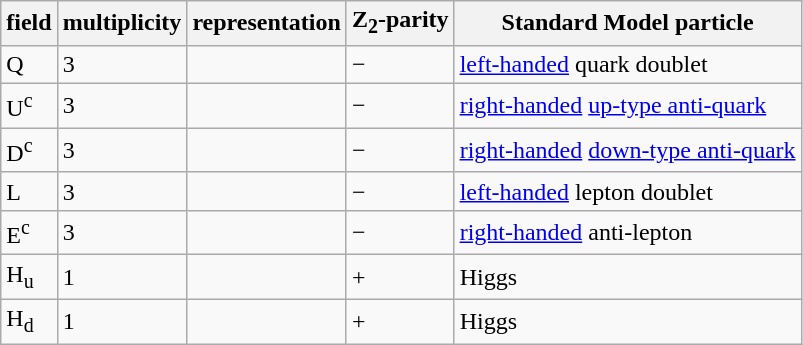<table class="wikitable">
<tr>
<th>field</th>
<th>multiplicity</th>
<th>representation</th>
<th><strong>Z</strong><sub>2</sub>-parity</th>
<th>Standard Model particle</th>
</tr>
<tr>
<td>Q</td>
<td>3</td>
<td></td>
<td>−</td>
<td><a href='#'>left-handed</a> quark doublet</td>
</tr>
<tr>
<td>U<sup>c</sup></td>
<td>3</td>
<td></td>
<td>−</td>
<td><a href='#'>right-handed</a> <a href='#'>up-type anti-quark</a></td>
</tr>
<tr>
<td>D<sup>c</sup></td>
<td>3</td>
<td></td>
<td>−</td>
<td><a href='#'>right-handed</a> <a href='#'>down-type anti-quark</a></td>
</tr>
<tr>
<td>L</td>
<td>3</td>
<td></td>
<td>−</td>
<td><a href='#'>left-handed</a> lepton doublet</td>
</tr>
<tr>
<td>E<sup>c</sup></td>
<td>3</td>
<td></td>
<td>−</td>
<td><a href='#'>right-handed</a> anti-lepton</td>
</tr>
<tr>
<td>H<sub>u</sub></td>
<td>1</td>
<td></td>
<td>+</td>
<td>Higgs</td>
</tr>
<tr>
<td>H<sub>d</sub></td>
<td>1</td>
<td></td>
<td>+</td>
<td>Higgs</td>
</tr>
</table>
